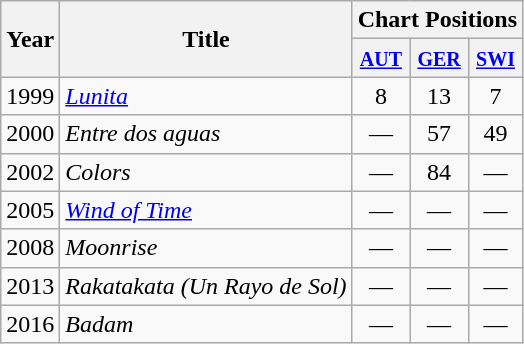<table class="wikitable">
<tr>
<th rowspan="2">Year</th>
<th rowspan="2">Title</th>
<th colspan="4">Chart Positions</th>
</tr>
<tr>
<th><small><a href='#'>AUT</a></small></th>
<th><small><a href='#'>GER</a></small></th>
<th><small><a href='#'>SWI</a></small></th>
</tr>
<tr>
<td>1999</td>
<td><em><a href='#'>Lunita</a></em></td>
<td align="center">8</td>
<td align="center">13</td>
<td align="center">7</td>
</tr>
<tr>
<td>2000</td>
<td><em>Entre dos aguas</em></td>
<td align="center">—</td>
<td align="center">57</td>
<td align="center">49</td>
</tr>
<tr>
<td>2002</td>
<td><em>Colors</em></td>
<td align="center">—</td>
<td align="center">84</td>
<td align="center">—</td>
</tr>
<tr>
<td>2005</td>
<td><em><a href='#'>Wind of Time</a></em></td>
<td align="center">—</td>
<td align="center">—</td>
<td align="center">—</td>
</tr>
<tr>
<td>2008</td>
<td><em>Moonrise</em></td>
<td align="center">—</td>
<td align="center">—</td>
<td align="center">—</td>
</tr>
<tr>
<td>2013</td>
<td><em>Rakatakata (Un Rayo de Sol)</em></td>
<td align="center">—</td>
<td align="center">—</td>
<td align="center">—</td>
</tr>
<tr>
<td>2016</td>
<td><em>Badam</em></td>
<td align="center">—</td>
<td align="center">—</td>
<td align="center">—</td>
</tr>
</table>
